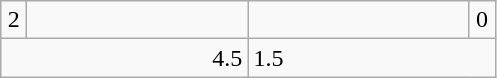<table class=wikitable>
<tr>
<td align=center width=10>2</td>
<td align=center width=140></td>
<td align="center" width="140" !></td>
<td align="center" width="10">0</td>
</tr>
<tr>
<td colspan=2 align=right>4.5</td>
<td colspan="2">1.5</td>
</tr>
</table>
